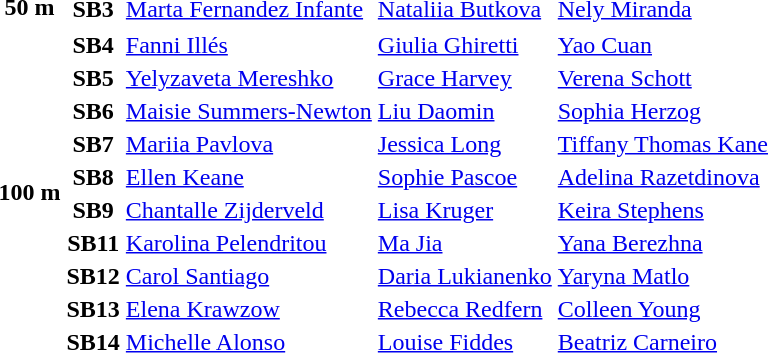<table>
<tr>
<th rowspan="2">50 m</th>
</tr>
<tr>
<th>SB3</th>
<td> <a href='#'>Marta Fernandez Infante</a></td>
<td> <a href='#'>Nataliia Butkova</a></td>
<td> <a href='#'>Nely Miranda</a></td>
</tr>
<tr>
<th rowspan="11">100 m</th>
</tr>
<tr>
<th>SB4</th>
<td> <a href='#'>Fanni Illés</a></td>
<td> <a href='#'>Giulia Ghiretti</a></td>
<td> <a href='#'>Yao Cuan</a></td>
</tr>
<tr>
<th>SB5</th>
<td> <a href='#'>Yelyzaveta Mereshko</a></td>
<td> <a href='#'>Grace Harvey</a></td>
<td> <a href='#'>Verena Schott</a></td>
</tr>
<tr>
<th>SB6</th>
<td> <a href='#'>Maisie Summers-Newton</a></td>
<td> <a href='#'>Liu Daomin</a></td>
<td> <a href='#'>Sophia Herzog</a></td>
</tr>
<tr>
<th>SB7</th>
<td> <a href='#'>Mariia Pavlova</a></td>
<td> <a href='#'>Jessica Long</a></td>
<td> <a href='#'>Tiffany Thomas Kane</a></td>
</tr>
<tr>
<th>SB8</th>
<td> <a href='#'>Ellen Keane</a></td>
<td> <a href='#'>Sophie Pascoe</a></td>
<td> <a href='#'>Adelina Razetdinova</a></td>
</tr>
<tr>
<th>SB9</th>
<td> <a href='#'>Chantalle Zijderveld</a></td>
<td> <a href='#'>Lisa Kruger</a></td>
<td> <a href='#'>Keira Stephens</a></td>
</tr>
<tr>
<th>SB11</th>
<td> <a href='#'>Karolina Pelendritou</a></td>
<td> <a href='#'>Ma Jia</a></td>
<td> <a href='#'>Yana Berezhna</a></td>
</tr>
<tr>
<th>SB12</th>
<td> <a href='#'>Carol Santiago</a></td>
<td> <a href='#'>Daria Lukianenko</a></td>
<td> <a href='#'>Yaryna Matlo</a></td>
</tr>
<tr>
<th>SB13</th>
<td> <a href='#'>Elena Krawzow</a></td>
<td> <a href='#'>Rebecca Redfern</a></td>
<td> <a href='#'>Colleen Young</a></td>
</tr>
<tr>
<th>SB14</th>
<td> <a href='#'>Michelle Alonso</a></td>
<td> <a href='#'>Louise Fiddes</a></td>
<td> <a href='#'>Beatriz Carneiro</a></td>
</tr>
</table>
